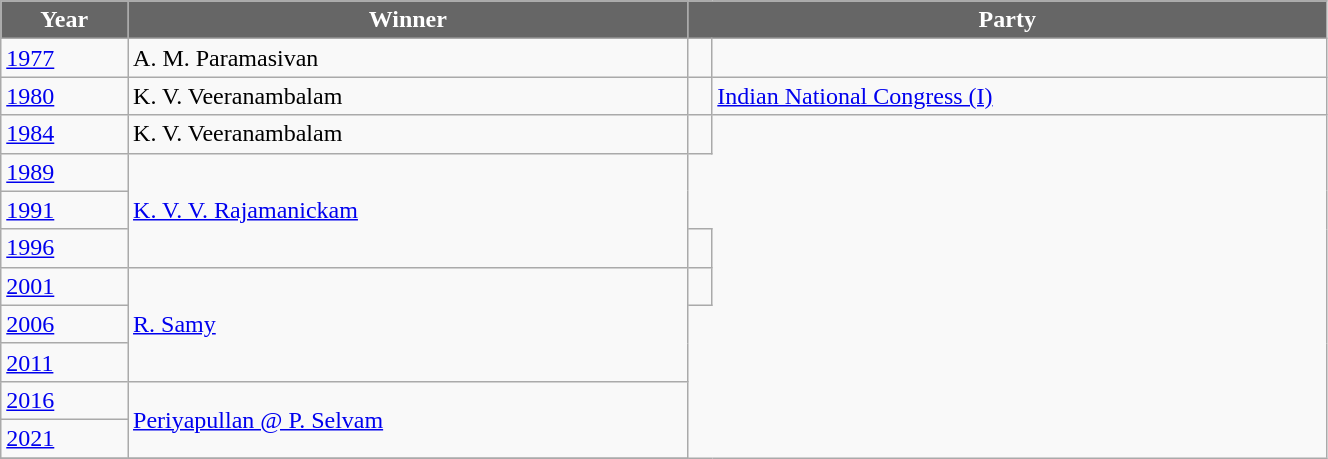<table class="wikitable" width="70%">
<tr>
<th style="background-color:#666666; color:white">Year</th>
<th style="background-color:#666666; color:white">Winner</th>
<th style="background-color:#666666; color:white" colspan="2">Party</th>
</tr>
<tr>
<td><a href='#'>1977</a></td>
<td>A. M. Paramasivan</td>
<td></td>
</tr>
<tr>
<td><a href='#'>1980</a></td>
<td>K. V. Veeranambalam</td>
<td></td>
<td><a href='#'>Indian National Congress (I)</a></td>
</tr>
<tr>
<td><a href='#'>1984</a></td>
<td>K. V. Veeranambalam</td>
<td></td>
</tr>
<tr>
<td><a href='#'>1989</a></td>
<td rowspan=3><a href='#'>K. V. V. Rajamanickam</a></td>
</tr>
<tr>
<td><a href='#'>1991</a></td>
</tr>
<tr>
<td><a href='#'>1996</a></td>
<td></td>
</tr>
<tr>
<td><a href='#'>2001</a></td>
<td rowspan=3><a href='#'>R. Samy</a></td>
<td></td>
</tr>
<tr>
<td><a href='#'>2006</a></td>
</tr>
<tr>
<td><a href='#'>2011</a></td>
</tr>
<tr>
<td><a href='#'>2016</a></td>
<td rowspan=2><a href='#'>Periyapullan @ P. Selvam</a></td>
</tr>
<tr>
<td><a href='#'>2021</a></td>
</tr>
<tr>
</tr>
</table>
